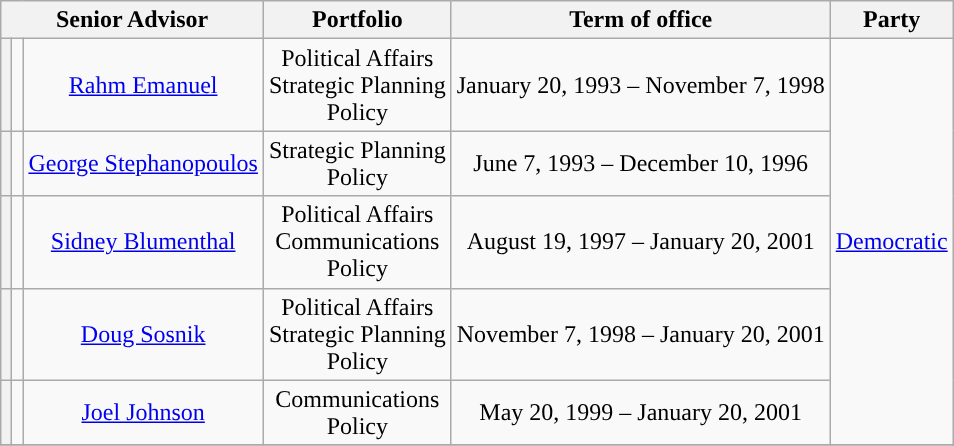<table class="wikitable" style="text-align:center">
<tr>
<th colspan="3">Senior Advisor</th>
<th>Portfolio</th>
<th>Term of office</th>
<th>Party</th>
</tr>
<tr>
<th style="background:"></th>
<td></td>
<td><a href='#'>Rahm Emanuel</a><br></td>
<td>Political Affairs<br>Strategic Planning<br>Policy</td>
<td>January 20, 1993 – November 7, 1998</td>
<td rowspan="5"><a href='#'>Democratic</a></td>
</tr>
<tr>
<th style="background:"></th>
<td></td>
<td><a href='#'>George Stephanopoulos</a><br></td>
<td>Strategic Planning<br>Policy</td>
<td>June 7, 1993 – December 10, 1996</td>
</tr>
<tr>
<th style="background:"></th>
<td></td>
<td><a href='#'>Sidney Blumenthal</a><br></td>
<td>Political Affairs<br>Communications<br>Policy</td>
<td>August 19, 1997 – January 20, 2001</td>
</tr>
<tr>
<th style="background:"></th>
<td></td>
<td><a href='#'>Doug Sosnik</a><br></td>
<td>Political Affairs<br>Strategic Planning<br>Policy</td>
<td>November 7, 1998 – January 20, 2001</td>
</tr>
<tr>
<th style="background:"></th>
<td></td>
<td><a href='#'>Joel Johnson</a><br></td>
<td>Communications<br>Policy</td>
<td>May 20, 1999 – January 20, 2001</td>
</tr>
<tr>
</tr>
</table>
